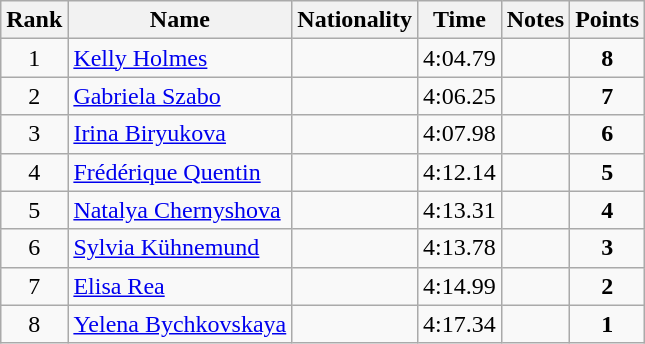<table class="wikitable sortable" style="text-align:center">
<tr>
<th>Rank</th>
<th>Name</th>
<th>Nationality</th>
<th>Time</th>
<th>Notes</th>
<th>Points</th>
</tr>
<tr>
<td>1</td>
<td align=left><a href='#'>Kelly Holmes</a></td>
<td align=left></td>
<td>4:04.79</td>
<td></td>
<td><strong>8</strong></td>
</tr>
<tr>
<td>2</td>
<td align=left><a href='#'>Gabriela Szabo</a></td>
<td align=left></td>
<td>4:06.25</td>
<td></td>
<td><strong>7</strong></td>
</tr>
<tr>
<td>3</td>
<td align=left><a href='#'>Irina Biryukova</a></td>
<td align=left></td>
<td>4:07.98</td>
<td></td>
<td><strong>6</strong></td>
</tr>
<tr>
<td>4</td>
<td align=left><a href='#'>Frédérique Quentin</a></td>
<td align=left></td>
<td>4:12.14</td>
<td></td>
<td><strong>5</strong></td>
</tr>
<tr>
<td>5</td>
<td align=left><a href='#'>Natalya Chernyshova</a></td>
<td align=left></td>
<td>4:13.31</td>
<td></td>
<td><strong>4</strong></td>
</tr>
<tr>
<td>6</td>
<td align=left><a href='#'>Sylvia Kühnemund</a></td>
<td align=left></td>
<td>4:13.78</td>
<td></td>
<td><strong>3</strong></td>
</tr>
<tr>
<td>7</td>
<td align=left><a href='#'>Elisa Rea</a></td>
<td align=left></td>
<td>4:14.99</td>
<td></td>
<td><strong>2</strong></td>
</tr>
<tr>
<td>8</td>
<td align=left><a href='#'>Yelena Bychkovskaya</a></td>
<td align=left></td>
<td>4:17.34</td>
<td></td>
<td><strong>1</strong></td>
</tr>
</table>
